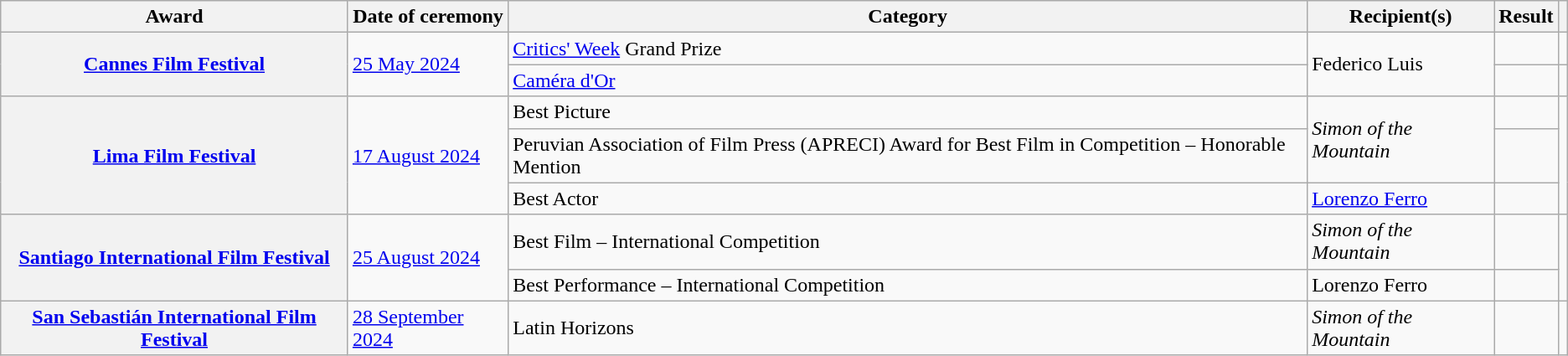<table class="wikitable sortable plainrowheaders">
<tr>
<th scope="col">Award</th>
<th scope="col">Date of ceremony</th>
<th scope="col">Category</th>
<th scope="col">Recipient(s)</th>
<th scope="col">Result</th>
<th scope="col" class="unsortable"></th>
</tr>
<tr>
<th rowspan="2" scope="row"><a href='#'>Cannes Film Festival</a></th>
<td rowspan="2"><a href='#'>25 May 2024</a></td>
<td><a href='#'>Critics' Week</a> Grand Prize</td>
<td rowspan="2">Federico Luis</td>
<td></td>
<td align="center"></td>
</tr>
<tr>
<td><a href='#'>Caméra d'Or</a></td>
<td></td>
<td align="center"></td>
</tr>
<tr>
<th rowspan="3" scope="row"><a href='#'>Lima Film Festival</a></th>
<td rowspan="3"><a href='#'>17 August 2024</a></td>
<td>Best Picture</td>
<td rowspan="2"><em>Simon of the Mountain</em></td>
<td></td>
<td rowspan="3" align="center"></td>
</tr>
<tr>
<td>Peruvian Association of Film Press (APRECI) Award for Best Film in Competition – Honorable Mention</td>
<td></td>
</tr>
<tr>
<td>Best Actor</td>
<td><a href='#'>Lorenzo Ferro</a></td>
<td></td>
</tr>
<tr>
<th scope="row" rowspan="2"><a href='#'>Santiago International Film Festival</a></th>
<td rowspan="2"><a href='#'>25 August 2024</a></td>
<td>Best Film – International Competition</td>
<td><em>Simon of the Mountain</em></td>
<td></td>
<td rowspan="2" align=center></td>
</tr>
<tr>
<td>Best Performance – International Competition</td>
<td>Lorenzo Ferro</td>
<td></td>
</tr>
<tr>
<th scope="row"><a href='#'>San Sebastián International Film Festival</a></th>
<td><a href='#'>28 September 2024</a></td>
<td>Latin Horizons</td>
<td><em>Simon of the Mountain</em></td>
<td></td>
<td align="center"></td>
</tr>
</table>
